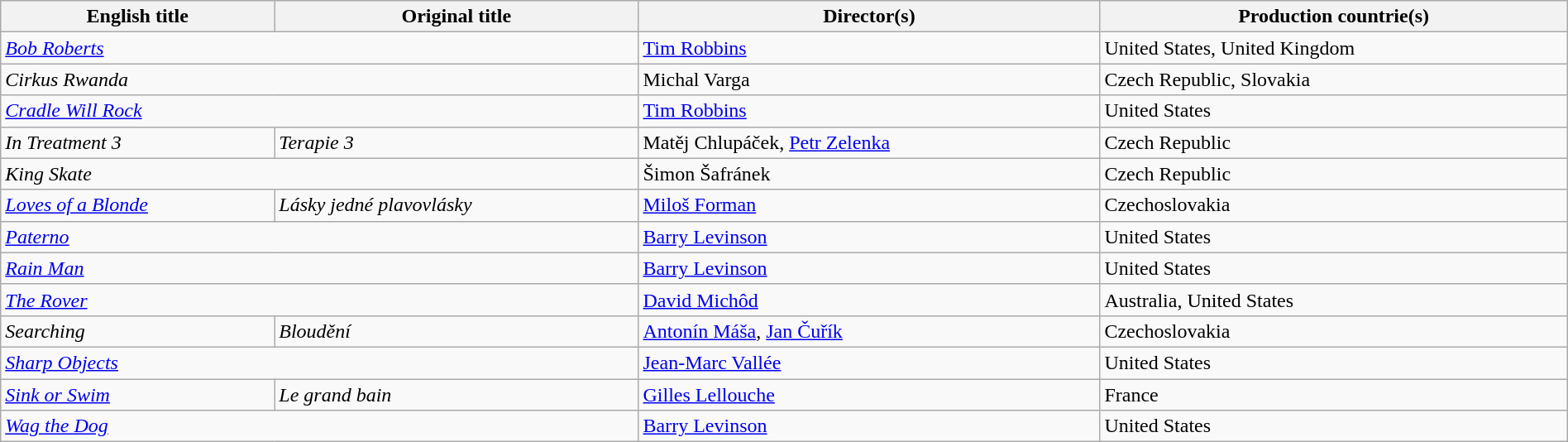<table class="sortable wikitable" style="width:100%; margin-bottom:4px" cellpadding="5">
<tr>
<th scope="col">English title</th>
<th scope="col">Original title</th>
<th scope="col">Director(s)</th>
<th scope="col">Production countrie(s)</th>
</tr>
<tr>
<td colspan="2"><em><a href='#'>Bob Roberts</a></em></td>
<td><a href='#'>Tim Robbins</a></td>
<td>United States, United Kingdom</td>
</tr>
<tr>
<td colspan="2"><em>Cirkus Rwanda</em></td>
<td>Michal Varga</td>
<td>Czech Republic, Slovakia</td>
</tr>
<tr>
<td colspan="2"><em><a href='#'>Cradle Will Rock</a></em></td>
<td><a href='#'>Tim Robbins</a></td>
<td>United States</td>
</tr>
<tr>
<td><em>In Treatment 3</em></td>
<td><em>Terapie 3</em></td>
<td>Matěj Chlupáček, <a href='#'>Petr Zelenka</a></td>
<td>Czech Republic</td>
</tr>
<tr>
<td colspan="2"><em>King Skate</em></td>
<td>Šimon Šafránek</td>
<td>Czech Republic</td>
</tr>
<tr>
<td><em><a href='#'>Loves of a Blonde</a></em></td>
<td><em>Lásky jedné plavovlásky</em></td>
<td><a href='#'>Miloš Forman</a></td>
<td>Czechoslovakia</td>
</tr>
<tr>
<td colspan="2"><em><a href='#'>Paterno</a></em></td>
<td><a href='#'>Barry Levinson</a></td>
<td>United States</td>
</tr>
<tr>
<td colspan="2"><em><a href='#'>Rain Man</a></em></td>
<td><a href='#'>Barry Levinson</a></td>
<td>United States</td>
</tr>
<tr>
<td colspan="2"><em><a href='#'>The Rover</a></em></td>
<td><a href='#'>David Michôd</a></td>
<td>Australia, United States</td>
</tr>
<tr>
<td><em>Searching</em></td>
<td><em>Bloudění</em></td>
<td><a href='#'>Antonín Máša</a>, <a href='#'>Jan Čuřík</a></td>
<td>Czechoslovakia</td>
</tr>
<tr>
<td colspan="2"><em><a href='#'>Sharp Objects</a></em></td>
<td><a href='#'>Jean-Marc Vallée</a></td>
<td>United States</td>
</tr>
<tr>
<td><em><a href='#'>Sink or Swim</a></em></td>
<td><em>Le grand bain</em></td>
<td><a href='#'>Gilles Lellouche</a></td>
<td>France</td>
</tr>
<tr>
<td colspan="2"><em><a href='#'>Wag the Dog</a></em></td>
<td><a href='#'>Barry Levinson</a></td>
<td>United States</td>
</tr>
</table>
